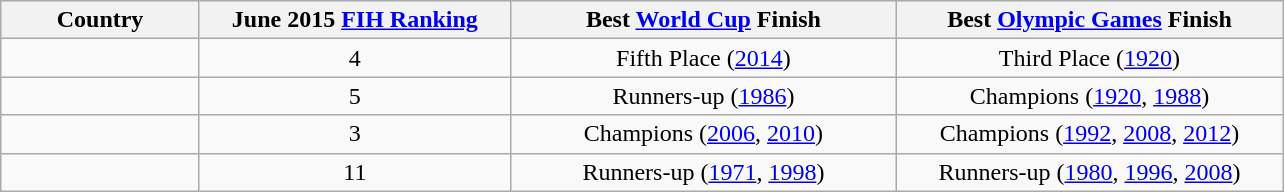<table class="wikitable">
<tr>
<th style="width:125px;">Country</th>
<th style="width:200px;">June 2015 <a href='#'>FIH Ranking</a></th>
<th style="width:250px;">Best <a href='#'>World Cup</a> Finish</th>
<th style="width:250px;">Best <a href='#'>Olympic Games</a> Finish</th>
</tr>
<tr style="text-align:center;">
<td style="text-align:left;"></td>
<td>4</td>
<td>Fifth Place (<a href='#'>2014</a>)</td>
<td>Third Place (<a href='#'>1920</a>)</td>
</tr>
<tr style="text-align:center;">
<td style="text-align:left;"></td>
<td>5</td>
<td>Runners-up (<a href='#'>1986</a>)</td>
<td>Champions (<a href='#'>1920</a>, <a href='#'>1988</a>)</td>
</tr>
<tr style="text-align:center;">
<td style="text-align:left;"></td>
<td>3</td>
<td>Champions (<a href='#'>2006</a>, <a href='#'>2010</a>)</td>
<td>Champions (<a href='#'>1992</a>, <a href='#'>2008</a>, <a href='#'>2012</a>)</td>
</tr>
<tr style="text-align:center;">
<td style="text-align:left;"></td>
<td>11</td>
<td>Runners-up (<a href='#'>1971</a>, <a href='#'>1998</a>)</td>
<td>Runners-up (<a href='#'>1980</a>, <a href='#'>1996</a>, <a href='#'>2008</a>)</td>
</tr>
</table>
